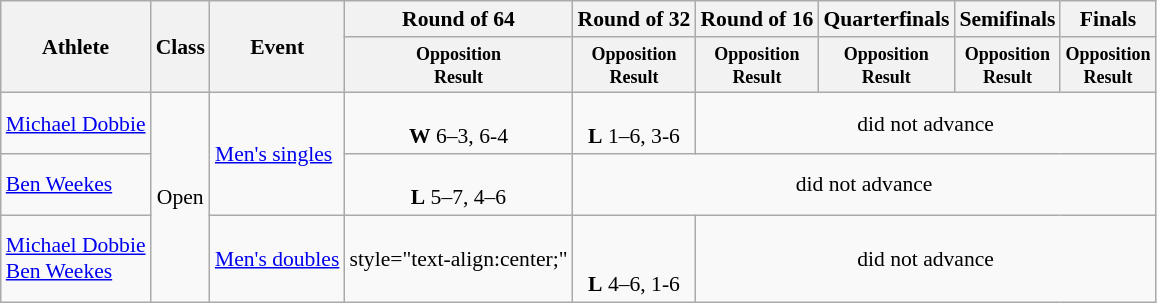<table class=wikitable style="font-size:90%">
<tr>
<th rowspan="2">Athlete</th>
<th rowspan="2">Class</th>
<th rowspan="2">Event</th>
<th>Round of 64</th>
<th>Round of 32</th>
<th>Round of 16</th>
<th>Quarterfinals</th>
<th>Semifinals</th>
<th>Finals</th>
</tr>
<tr>
<th style="line-height:1em"><small>Opposition<br>Result</small></th>
<th style="line-height:1em"><small>Opposition<br>Result</small></th>
<th style="line-height:1em"><small>Opposition<br>Result</small></th>
<th style="line-height:1em"><small>Opposition<br>Result</small></th>
<th style="line-height:1em"><small>Opposition<br>Result</small></th>
<th style="line-height:1em"><small>Opposition<br>Result</small></th>
</tr>
<tr>
<td><a href='#'>Michael Dobbie</a></td>
<td rowspan="3" style="text-align:center;">Open</td>
<td rowspan="2"><a href='#'>Men's singles</a></td>
<td style="text-align:center;"><br><strong>W</strong> 6–3, 6-4</td>
<td style="text-align:center;"><br><strong>L</strong> 1–6, 3-6</td>
<td style="text-align:center;" colspan="4">did not advance</td>
</tr>
<tr>
<td><a href='#'>Ben Weekes</a></td>
<td style="text-align:center;"><br><strong>L</strong> 5–7, 4–6</td>
<td style="text-align:center;" colspan="5">did not advance</td>
</tr>
<tr>
<td><a href='#'>Michael Dobbie</a><br> <a href='#'>Ben Weekes</a></td>
<td><a href='#'>Men's doubles</a></td>
<td>style="text-align:center;" </td>
<td style="text-align:center;"><br> <br><strong>L</strong> 4–6, 1-6</td>
<td style="text-align:center;" colspan="4">did not advance</td>
</tr>
</table>
